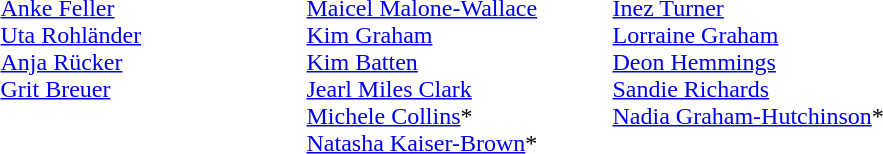<table>
<tr>
<td width=200 valign=top><em></em><br><a href='#'>Anke Feller</a><br><a href='#'>Uta Rohländer</a><br><a href='#'>Anja Rücker</a><br><a href='#'>Grit Breuer</a></td>
<td width=200 valign=top><em></em><br><a href='#'>Maicel Malone-Wallace</a><br><a href='#'>Kim Graham</a><br><a href='#'>Kim Batten</a><br><a href='#'>Jearl Miles Clark</a><br><a href='#'>Michele Collins</a>*<br><a href='#'>Natasha Kaiser-Brown</a>*</td>
<td width=200 valign=top><em></em><br><a href='#'>Inez Turner</a><br><a href='#'>Lorraine Graham</a><br><a href='#'>Deon Hemmings</a><br><a href='#'>Sandie Richards</a><br><a href='#'>Nadia Graham-Hutchinson</a>*</td>
</tr>
</table>
